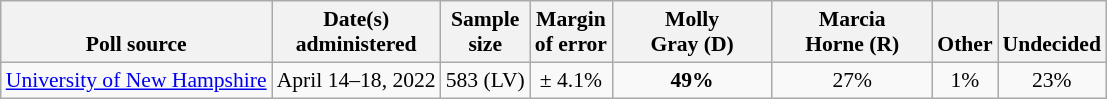<table class="wikitable" style="font-size:90%;text-align:center;">
<tr valign=bottom>
<th>Poll source</th>
<th>Date(s)<br>administered</th>
<th>Sample<br>size</th>
<th>Margin<br>of error</th>
<th style="width:100px;">Molly<br>Gray (D)</th>
<th style="width:100px;">Marcia<br>Horne (R)</th>
<th>Other</th>
<th>Undecided</th>
</tr>
<tr>
<td style="text-align:left;"><a href='#'>University of New Hampshire</a></td>
<td>April 14–18, 2022</td>
<td>583 (LV)</td>
<td>± 4.1%</td>
<td><strong>49%</strong></td>
<td>27%</td>
<td>1%</td>
<td>23%</td>
</tr>
</table>
